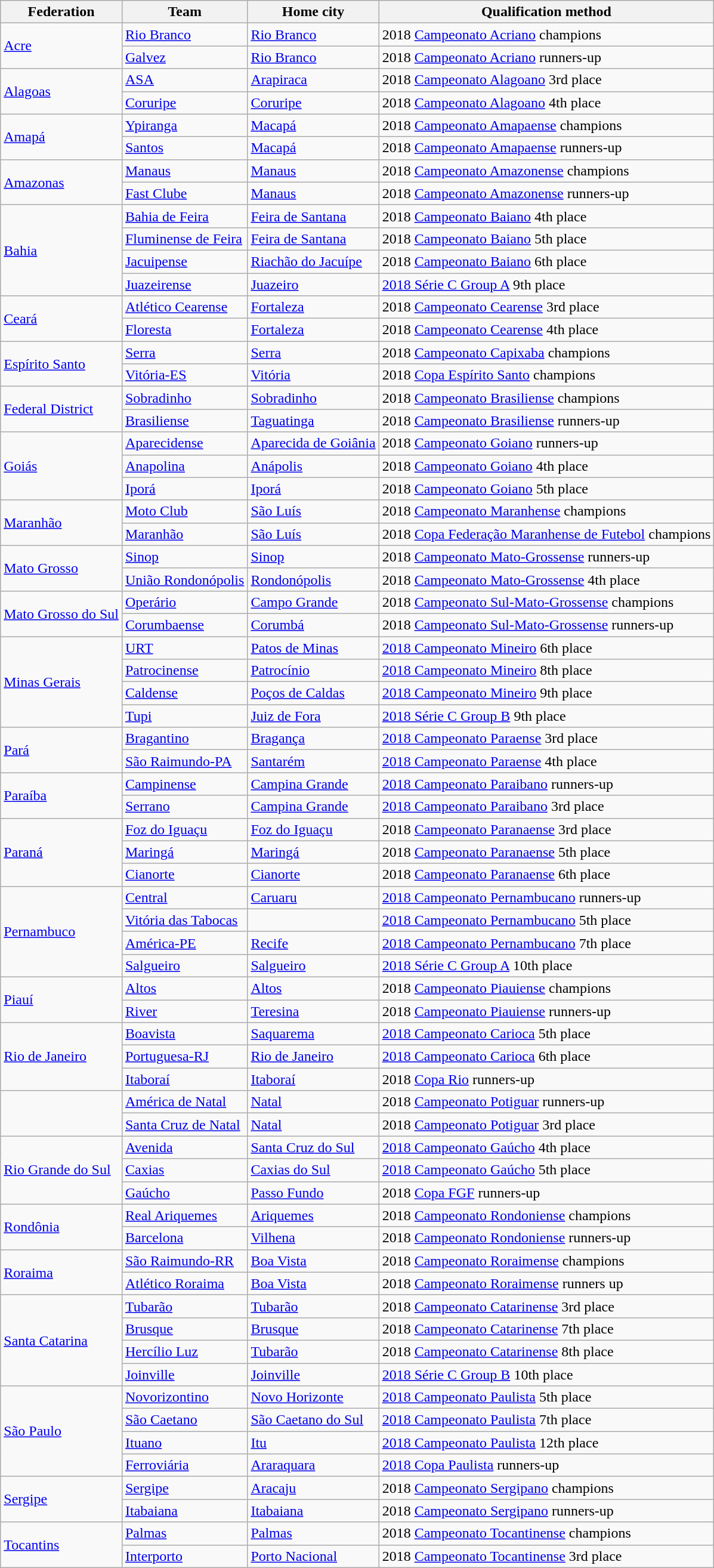<table class="wikitable">
<tr>
<th>Federation</th>
<th>Team</th>
<th>Home city</th>
<th>Qualification method</th>
</tr>
<tr>
<td rowspan=2> <a href='#'>Acre</a></td>
<td><a href='#'>Rio Branco</a></td>
<td><a href='#'>Rio Branco</a></td>
<td>2018 <a href='#'>Campeonato Acriano</a> champions</td>
</tr>
<tr>
<td><a href='#'>Galvez</a></td>
<td><a href='#'>Rio Branco</a></td>
<td>2018 <a href='#'>Campeonato Acriano</a> runners-up</td>
</tr>
<tr>
<td rowspan=2> <a href='#'>Alagoas</a></td>
<td><a href='#'>ASA</a></td>
<td><a href='#'>Arapiraca</a></td>
<td>2018 <a href='#'>Campeonato Alagoano</a> 3rd place</td>
</tr>
<tr>
<td><a href='#'>Coruripe</a></td>
<td><a href='#'>Coruripe</a></td>
<td>2018 <a href='#'>Campeonato Alagoano</a> 4th place</td>
</tr>
<tr>
<td rowspan=2> <a href='#'>Amapá</a></td>
<td><a href='#'>Ypiranga</a></td>
<td><a href='#'>Macapá</a></td>
<td>2018 <a href='#'>Campeonato Amapaense</a> champions</td>
</tr>
<tr>
<td><a href='#'>Santos</a></td>
<td><a href='#'>Macapá</a></td>
<td>2018 <a href='#'>Campeonato Amapaense</a> runners-up</td>
</tr>
<tr>
<td rowspan=2> <a href='#'>Amazonas</a></td>
<td><a href='#'>Manaus</a></td>
<td><a href='#'>Manaus</a></td>
<td>2018 <a href='#'>Campeonato Amazonense</a> champions</td>
</tr>
<tr>
<td><a href='#'>Fast Clube</a></td>
<td><a href='#'>Manaus</a></td>
<td>2018 <a href='#'>Campeonato Amazonense</a> runners-up</td>
</tr>
<tr>
<td rowspan=4> <a href='#'>Bahia</a></td>
<td><a href='#'>Bahia de Feira</a></td>
<td><a href='#'>Feira de Santana</a></td>
<td>2018 <a href='#'>Campeonato Baiano</a> 4th place</td>
</tr>
<tr>
<td><a href='#'>Fluminense de Feira</a></td>
<td><a href='#'>Feira de Santana</a></td>
<td>2018 <a href='#'>Campeonato Baiano</a> 5th place</td>
</tr>
<tr>
<td><a href='#'>Jacuipense</a></td>
<td><a href='#'>Riachão do Jacuípe</a></td>
<td>2018 <a href='#'>Campeonato Baiano</a> 6th place</td>
</tr>
<tr>
<td><a href='#'>Juazeirense</a></td>
<td><a href='#'>Juazeiro</a></td>
<td><a href='#'>2018 Série C Group A</a> 9th place</td>
</tr>
<tr>
<td rowspan=2> <a href='#'>Ceará</a></td>
<td><a href='#'>Atlético Cearense</a></td>
<td><a href='#'>Fortaleza</a></td>
<td>2018 <a href='#'>Campeonato Cearense</a> 3rd place</td>
</tr>
<tr>
<td><a href='#'>Floresta</a></td>
<td><a href='#'>Fortaleza</a></td>
<td>2018 <a href='#'>Campeonato Cearense</a> 4th place</td>
</tr>
<tr>
<td rowspan=2> <a href='#'>Espírito Santo</a></td>
<td><a href='#'>Serra</a></td>
<td><a href='#'>Serra</a></td>
<td>2018 <a href='#'>Campeonato Capixaba</a> champions</td>
</tr>
<tr>
<td><a href='#'>Vitória-ES</a></td>
<td><a href='#'>Vitória</a></td>
<td>2018 <a href='#'>Copa Espírito Santo</a> champions</td>
</tr>
<tr>
<td rowspan=2> <a href='#'>Federal District</a></td>
<td><a href='#'>Sobradinho</a></td>
<td><a href='#'>Sobradinho</a></td>
<td>2018 <a href='#'>Campeonato Brasiliense</a> champions</td>
</tr>
<tr>
<td><a href='#'>Brasiliense</a></td>
<td><a href='#'>Taguatinga</a></td>
<td>2018 <a href='#'>Campeonato Brasiliense</a> runners-up</td>
</tr>
<tr>
<td rowspan=3> <a href='#'>Goiás</a></td>
<td><a href='#'>Aparecidense</a></td>
<td><a href='#'>Aparecida de Goiânia</a></td>
<td>2018 <a href='#'>Campeonato Goiano</a> runners-up</td>
</tr>
<tr>
<td><a href='#'>Anapolina</a></td>
<td><a href='#'>Anápolis</a></td>
<td>2018 <a href='#'>Campeonato Goiano</a> 4th place</td>
</tr>
<tr>
<td><a href='#'>Iporá</a></td>
<td><a href='#'>Iporá</a></td>
<td>2018 <a href='#'>Campeonato Goiano</a> 5th place</td>
</tr>
<tr>
<td rowspan=2> <a href='#'>Maranhão</a></td>
<td><a href='#'>Moto Club</a></td>
<td><a href='#'>São Luís</a></td>
<td>2018 <a href='#'>Campeonato Maranhense</a> champions</td>
</tr>
<tr>
<td><a href='#'>Maranhão</a></td>
<td><a href='#'>São Luís</a></td>
<td>2018 <a href='#'>Copa Federação Maranhense de Futebol</a> champions</td>
</tr>
<tr>
<td rowspan=2> <a href='#'>Mato Grosso</a></td>
<td><a href='#'>Sinop</a></td>
<td><a href='#'>Sinop</a></td>
<td>2018 <a href='#'>Campeonato Mato-Grossense</a> runners-up</td>
</tr>
<tr>
<td><a href='#'>União Rondonópolis</a></td>
<td><a href='#'>Rondonópolis</a></td>
<td>2018 <a href='#'>Campeonato Mato-Grossense</a> 4th place</td>
</tr>
<tr>
<td rowspan=2> <a href='#'>Mato Grosso do Sul</a></td>
<td><a href='#'>Operário</a></td>
<td><a href='#'>Campo Grande</a></td>
<td>2018 <a href='#'>Campeonato Sul-Mato-Grossense</a> champions</td>
</tr>
<tr>
<td><a href='#'>Corumbaense</a></td>
<td><a href='#'>Corumbá</a></td>
<td>2018 <a href='#'>Campeonato Sul-Mato-Grossense</a> runners-up</td>
</tr>
<tr>
<td rowspan=4> <a href='#'>Minas Gerais</a></td>
<td><a href='#'>URT</a></td>
<td><a href='#'>Patos de Minas</a></td>
<td><a href='#'>2018 Campeonato Mineiro</a> 6th place</td>
</tr>
<tr>
<td><a href='#'>Patrocinense</a></td>
<td><a href='#'>Patrocínio</a></td>
<td><a href='#'>2018 Campeonato Mineiro</a> 8th place</td>
</tr>
<tr>
<td><a href='#'>Caldense</a></td>
<td><a href='#'>Poços de Caldas</a></td>
<td><a href='#'>2018 Campeonato Mineiro</a> 9th place</td>
</tr>
<tr>
<td><a href='#'>Tupi</a></td>
<td><a href='#'>Juiz de Fora</a></td>
<td><a href='#'>2018 Série C Group B</a> 9th place</td>
</tr>
<tr>
<td rowspan=2> <a href='#'>Pará</a></td>
<td><a href='#'>Bragantino</a></td>
<td><a href='#'>Bragança</a></td>
<td><a href='#'>2018 Campeonato Paraense</a> 3rd place</td>
</tr>
<tr>
<td><a href='#'>São Raimundo-PA</a></td>
<td><a href='#'>Santarém</a></td>
<td><a href='#'>2018 Campeonato Paraense</a> 4th place</td>
</tr>
<tr>
<td rowspan=2> <a href='#'>Paraíba</a></td>
<td><a href='#'>Campinense</a></td>
<td><a href='#'>Campina Grande</a></td>
<td><a href='#'>2018 Campeonato Paraibano</a> runners-up</td>
</tr>
<tr>
<td><a href='#'>Serrano</a></td>
<td><a href='#'>Campina Grande</a></td>
<td><a href='#'>2018 Campeonato Paraibano</a> 3rd place</td>
</tr>
<tr>
<td rowspan=3> <a href='#'>Paraná</a></td>
<td><a href='#'>Foz do Iguaçu</a></td>
<td><a href='#'>Foz do Iguaçu</a></td>
<td>2018 <a href='#'>Campeonato Paranaense</a> 3rd place</td>
</tr>
<tr>
<td><a href='#'>Maringá</a></td>
<td><a href='#'>Maringá</a></td>
<td>2018 <a href='#'>Campeonato Paranaense</a> 5th place</td>
</tr>
<tr>
<td><a href='#'>Cianorte</a></td>
<td><a href='#'>Cianorte</a></td>
<td>2018 <a href='#'>Campeonato Paranaense</a> 6th place</td>
</tr>
<tr>
<td rowspan=4> <a href='#'>Pernambuco</a></td>
<td><a href='#'>Central</a></td>
<td><a href='#'>Caruaru</a></td>
<td><a href='#'>2018 Campeonato Pernambucano</a> runners-up</td>
</tr>
<tr>
<td><a href='#'>Vitória das Tabocas</a></td>
<td></td>
<td><a href='#'>2018 Campeonato Pernambucano</a> 5th place</td>
</tr>
<tr>
<td><a href='#'>América-PE</a></td>
<td><a href='#'>Recife</a></td>
<td><a href='#'>2018 Campeonato Pernambucano</a> 7th place</td>
</tr>
<tr>
<td><a href='#'>Salgueiro</a></td>
<td><a href='#'>Salgueiro</a></td>
<td><a href='#'>2018 Série C Group A</a> 10th place</td>
</tr>
<tr>
<td rowspan=2> <a href='#'>Piauí</a></td>
<td><a href='#'>Altos</a></td>
<td><a href='#'>Altos</a></td>
<td>2018 <a href='#'>Campeonato Piauiense</a> champions</td>
</tr>
<tr>
<td><a href='#'>River</a></td>
<td><a href='#'>Teresina</a></td>
<td>2018 <a href='#'>Campeonato Piauiense</a> runners-up</td>
</tr>
<tr>
<td rowspan=3> <a href='#'>Rio de Janeiro</a></td>
<td><a href='#'>Boavista</a></td>
<td><a href='#'>Saquarema</a></td>
<td><a href='#'>2018 Campeonato Carioca</a> 5th place</td>
</tr>
<tr>
<td><a href='#'>Portuguesa-RJ</a></td>
<td><a href='#'>Rio de Janeiro</a></td>
<td><a href='#'>2018 Campeonato Carioca</a> 6th place</td>
</tr>
<tr>
<td><a href='#'>Itaboraí</a></td>
<td><a href='#'>Itaboraí</a></td>
<td>2018 <a href='#'>Copa Rio</a> runners-up</td>
</tr>
<tr>
<td rowspan=2></td>
<td><a href='#'>América de Natal</a></td>
<td><a href='#'>Natal</a></td>
<td>2018 <a href='#'>Campeonato Potiguar</a> runners-up</td>
</tr>
<tr>
<td><a href='#'>Santa Cruz de Natal</a></td>
<td><a href='#'>Natal</a></td>
<td>2018 <a href='#'>Campeonato Potiguar</a> 3rd place</td>
</tr>
<tr>
<td rowspan=3> <a href='#'>Rio Grande do Sul</a></td>
<td><a href='#'>Avenida</a></td>
<td><a href='#'>Santa Cruz do Sul</a></td>
<td><a href='#'>2018 Campeonato Gaúcho</a> 4th place</td>
</tr>
<tr>
<td><a href='#'>Caxias</a></td>
<td><a href='#'>Caxias do Sul</a></td>
<td><a href='#'>2018 Campeonato Gaúcho</a> 5th place</td>
</tr>
<tr>
<td><a href='#'>Gaúcho</a></td>
<td><a href='#'>Passo Fundo</a></td>
<td>2018 <a href='#'>Copa FGF</a> runners-up</td>
</tr>
<tr>
<td rowspan=2> <a href='#'>Rondônia</a></td>
<td><a href='#'>Real Ariquemes</a></td>
<td><a href='#'>Ariquemes</a></td>
<td>2018 <a href='#'>Campeonato Rondoniense</a> champions</td>
</tr>
<tr>
<td><a href='#'>Barcelona</a></td>
<td><a href='#'>Vilhena</a></td>
<td>2018 <a href='#'>Campeonato Rondoniense</a> runners-up</td>
</tr>
<tr>
<td rowspan=2> <a href='#'>Roraima</a></td>
<td><a href='#'>São Raimundo-RR</a></td>
<td><a href='#'>Boa Vista</a></td>
<td>2018 <a href='#'>Campeonato Roraimense</a> champions</td>
</tr>
<tr>
<td><a href='#'>Atlético Roraima</a></td>
<td><a href='#'>Boa Vista</a></td>
<td>2018 <a href='#'>Campeonato Roraimense</a> runners up</td>
</tr>
<tr>
<td rowspan=4> <a href='#'>Santa Catarina</a></td>
<td><a href='#'>Tubarão</a></td>
<td><a href='#'>Tubarão</a></td>
<td>2018 <a href='#'>Campeonato Catarinense</a> 3rd place</td>
</tr>
<tr>
<td><a href='#'>Brusque</a></td>
<td><a href='#'>Brusque</a></td>
<td>2018 <a href='#'>Campeonato Catarinense</a> 7th place</td>
</tr>
<tr>
<td><a href='#'>Hercílio Luz</a></td>
<td><a href='#'>Tubarão</a></td>
<td>2018 <a href='#'>Campeonato Catarinense</a> 8th place</td>
</tr>
<tr>
<td><a href='#'>Joinville</a></td>
<td><a href='#'>Joinville</a></td>
<td><a href='#'>2018 Série C Group B</a> 10th place</td>
</tr>
<tr>
<td rowspan=4> <a href='#'>São Paulo</a></td>
<td><a href='#'>Novorizontino</a></td>
<td><a href='#'>Novo Horizonte</a></td>
<td><a href='#'>2018 Campeonato Paulista</a> 5th place</td>
</tr>
<tr>
<td><a href='#'>São Caetano</a></td>
<td><a href='#'>São Caetano do Sul</a></td>
<td><a href='#'>2018 Campeonato Paulista</a> 7th place</td>
</tr>
<tr>
<td><a href='#'>Ituano</a></td>
<td><a href='#'>Itu</a></td>
<td><a href='#'>2018 Campeonato Paulista</a> 12th place</td>
</tr>
<tr>
<td><a href='#'>Ferroviária</a></td>
<td><a href='#'>Araraquara</a></td>
<td><a href='#'>2018 Copa Paulista</a> runners-up</td>
</tr>
<tr>
<td rowspan=2> <a href='#'>Sergipe</a></td>
<td><a href='#'>Sergipe</a></td>
<td><a href='#'>Aracaju</a></td>
<td>2018 <a href='#'>Campeonato Sergipano</a> champions</td>
</tr>
<tr>
<td><a href='#'>Itabaiana</a></td>
<td><a href='#'>Itabaiana</a></td>
<td>2018 <a href='#'>Campeonato Sergipano</a> runners-up</td>
</tr>
<tr>
<td rowspan=2> <a href='#'>Tocantins</a></td>
<td><a href='#'>Palmas</a></td>
<td><a href='#'>Palmas</a></td>
<td>2018 <a href='#'>Campeonato Tocantinense</a> champions</td>
</tr>
<tr>
<td><a href='#'>Interporto</a></td>
<td><a href='#'>Porto Nacional</a></td>
<td>2018 <a href='#'>Campeonato Tocantinense</a> 3rd place</td>
</tr>
</table>
